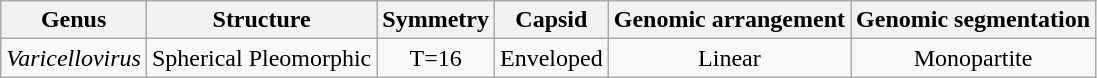<table class="wikitable sortable" style="text-align:center">
<tr>
<th>Genus</th>
<th>Structure</th>
<th>Symmetry</th>
<th>Capsid</th>
<th>Genomic arrangement</th>
<th>Genomic segmentation</th>
</tr>
<tr>
<td><em>Varicellovirus</em></td>
<td>Spherical Pleomorphic</td>
<td>T=16</td>
<td>Enveloped</td>
<td>Linear</td>
<td>Monopartite</td>
</tr>
</table>
